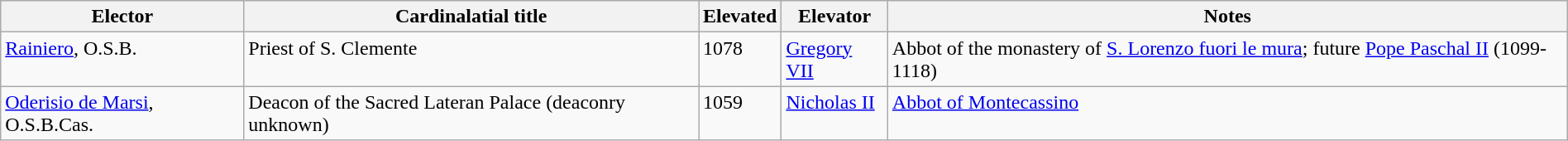<table class="wikitable sortable" style="width:100%">
<tr>
<th width="*">Elector</th>
<th width="*">Cardinalatial title</th>
<th width="*">Elevated</th>
<th width="*">Elevator</th>
<th width="*">Notes</th>
</tr>
<tr valign="top">
<td><a href='#'>Rainiero</a>, O.S.B.</td>
<td>Priest of S. Clemente</td>
<td>1078</td>
<td><a href='#'>Gregory VII</a></td>
<td>Abbot of the monastery of <a href='#'>S. Lorenzo fuori le mura</a>; future <a href='#'>Pope Paschal II</a> (1099-1118)</td>
</tr>
<tr valign="top">
<td><a href='#'>Oderisio de Marsi</a>, O.S.B.Cas.</td>
<td>Deacon of the Sacred Lateran Palace (deaconry unknown)</td>
<td>1059</td>
<td><a href='#'>Nicholas II</a></td>
<td><a href='#'>Abbot of Montecassino</a></td>
</tr>
</table>
